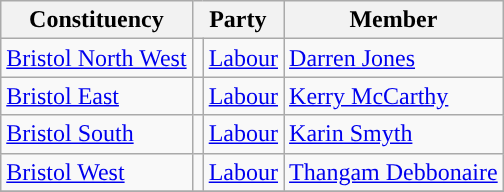<table class="wikitable sortable">
<tr>
<th>Constituency</th>
<th colspan="2">Party</th>
<th>Member</th>
</tr>
<tr>
<td><a href='#'>Bristol North West</a></td>
<td style="background-color:"></td>
<td><a href='#'>Labour</a></td>
<td><a href='#'>Darren Jones</a></td>
</tr>
<tr>
<td><a href='#'>Bristol East</a></td>
<td style="background-color:"></td>
<td><a href='#'>Labour</a></td>
<td><a href='#'>Kerry McCarthy</a></td>
</tr>
<tr>
<td><a href='#'>Bristol South</a></td>
<td style="background-color:"></td>
<td><a href='#'>Labour</a></td>
<td><a href='#'>Karin Smyth</a></td>
</tr>
<tr>
<td><a href='#'>Bristol West</a></td>
<td style="background-color:"></td>
<td><a href='#'>Labour</a></td>
<td><a href='#'>Thangam Debbonaire</a></td>
</tr>
<tr>
</tr>
</table>
